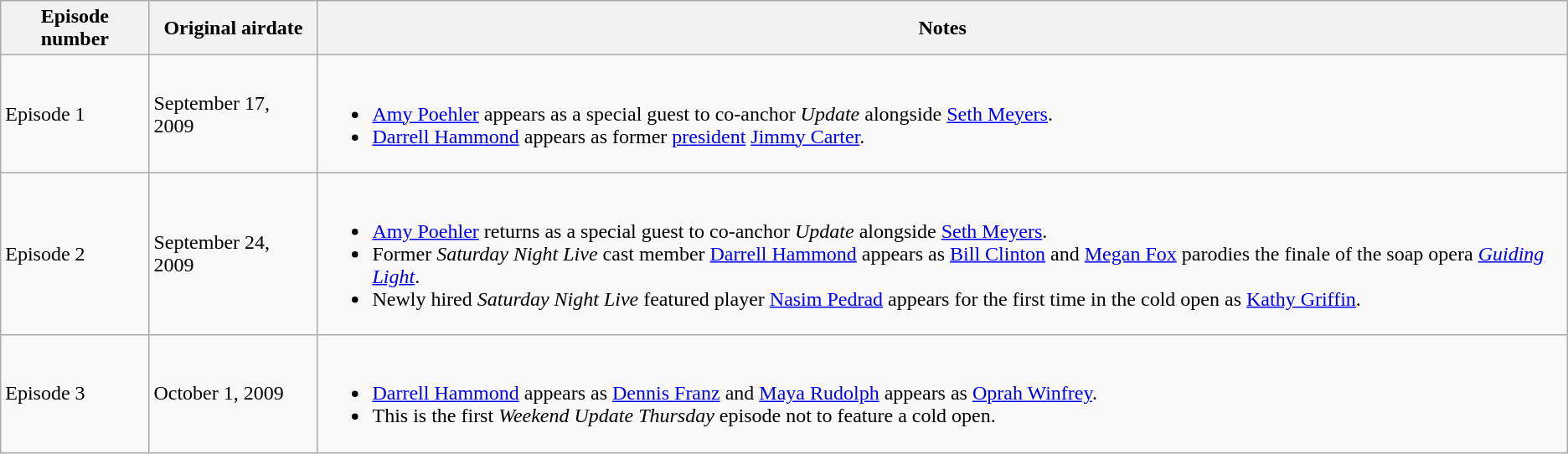<table class="wikitable">
<tr>
<th>Episode number</th>
<th>Original airdate</th>
<th>Notes</th>
</tr>
<tr>
<td> Episode 1</td>
<td>September 17, 2009</td>
<td><br><ul><li><a href='#'>Amy Poehler</a> appears as a special guest to co-anchor <em>Update</em> alongside <a href='#'>Seth Meyers</a>.</li><li><a href='#'>Darrell Hammond</a> appears as former <a href='#'>president</a> <a href='#'>Jimmy Carter</a>.</li></ul></td>
</tr>
<tr>
<td> Episode 2</td>
<td>September 24, 2009</td>
<td><br><ul><li><a href='#'>Amy Poehler</a> returns as a special guest to co-anchor <em>Update</em> alongside <a href='#'>Seth Meyers</a>.</li><li>Former <em>Saturday Night Live</em> cast member <a href='#'>Darrell Hammond</a> appears as <a href='#'>Bill Clinton</a> and <a href='#'>Megan Fox</a> parodies the finale of the soap opera <em><a href='#'>Guiding Light</a></em>.</li><li>Newly hired <em>Saturday Night Live</em> featured player <a href='#'>Nasim Pedrad</a> appears for the first time in the cold open as <a href='#'>Kathy Griffin</a>.</li></ul></td>
</tr>
<tr>
<td> Episode 3</td>
<td>October 1, 2009</td>
<td><br><ul><li><a href='#'>Darrell Hammond</a> appears as <a href='#'>Dennis Franz</a> and <a href='#'>Maya Rudolph</a> appears as <a href='#'>Oprah Winfrey</a>.</li><li>This is the first <em>Weekend Update Thursday</em> episode not to feature a cold open.</li></ul></td>
</tr>
</table>
